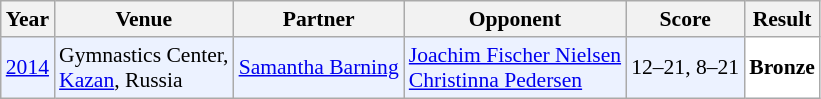<table class="sortable wikitable" style="font-size: 90%;">
<tr>
<th>Year</th>
<th>Venue</th>
<th>Partner</th>
<th>Opponent</th>
<th>Score</th>
<th>Result</th>
</tr>
<tr style="background:#ECF2FF">
<td align="center"><a href='#'>2014</a></td>
<td align="left">Gymnastics Center,<br><a href='#'>Kazan</a>, Russia</td>
<td align="left"> <a href='#'>Samantha Barning</a></td>
<td align="left"> <a href='#'>Joachim Fischer Nielsen</a><br> <a href='#'>Christinna Pedersen</a></td>
<td align="left">12–21, 8–21</td>
<td style="text-align:left; background:white"> <strong>Bronze</strong></td>
</tr>
</table>
